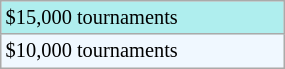<table class="wikitable"  style="font-size:85%; width:15%;">
<tr style="background:#afeeee;">
<td>$15,000 tournaments</td>
</tr>
<tr style="background:#f0f8ff;">
<td>$10,000 tournaments</td>
</tr>
</table>
